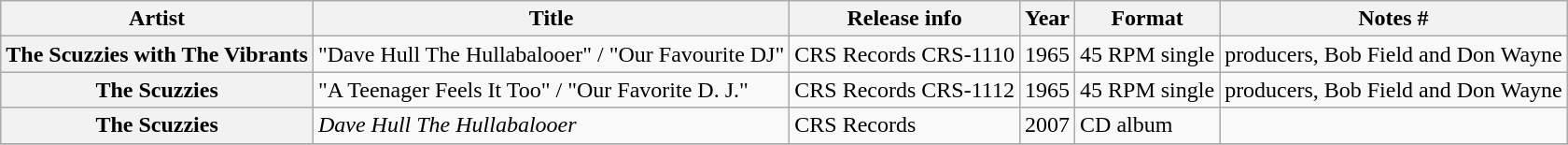<table class="wikitable plainrowheaders sortable">
<tr>
<th scope="col">Artist</th>
<th scope="col">Title</th>
<th scope="col">Release info</th>
<th scope="col">Year</th>
<th scope="col">Format</th>
<th scope="col" class="unsortable">Notes #</th>
</tr>
<tr>
<th scope="row">The Scuzzies with The Vibrants</th>
<td>"Dave Hull The Hullabalooer" / "Our Favourite DJ"</td>
<td>CRS Records CRS-1110</td>
<td>1965</td>
<td>45 RPM single</td>
<td>producers, Bob Field and Don Wayne</td>
</tr>
<tr>
<th scope="row">The Scuzzies</th>
<td>"A Teenager Feels It Too" / "Our Favorite D. J."</td>
<td>CRS Records CRS-1112</td>
<td>1965</td>
<td>45 RPM single</td>
<td>producers, Bob Field and Don Wayne</td>
</tr>
<tr>
<th scope="row">The Scuzzies</th>
<td><em>Dave Hull The Hullabalooer</em></td>
<td>CRS Records</td>
<td>2007</td>
<td>CD album</td>
<td></td>
</tr>
<tr>
</tr>
</table>
